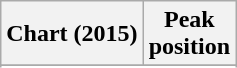<table class="wikitable sortable plainrowheaders" style="text-align:center">
<tr>
<th scope="col">Chart (2015)</th>
<th scope="col">Peak<br> position</th>
</tr>
<tr>
</tr>
<tr>
</tr>
<tr>
</tr>
<tr>
</tr>
</table>
